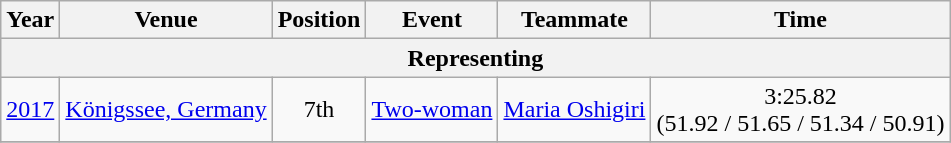<table class="wikitable sortable" style=text-align:center>
<tr>
<th>Year</th>
<th>Venue</th>
<th>Position</th>
<th>Event</th>
<th>Teammate</th>
<th>Time</th>
</tr>
<tr>
<th colspan="6">Representing </th>
</tr>
<tr>
<td><a href='#'>2017</a></td>
<td><a href='#'>Königssee, Germany</a></td>
<td>7th</td>
<td><a href='#'>Two-woman</a></td>
<td><a href='#'>Maria Oshigiri</a></td>
<td>3:25.82<br>(51.92 / 51.65 / 51.34 / 50.91)</td>
</tr>
<tr>
</tr>
</table>
